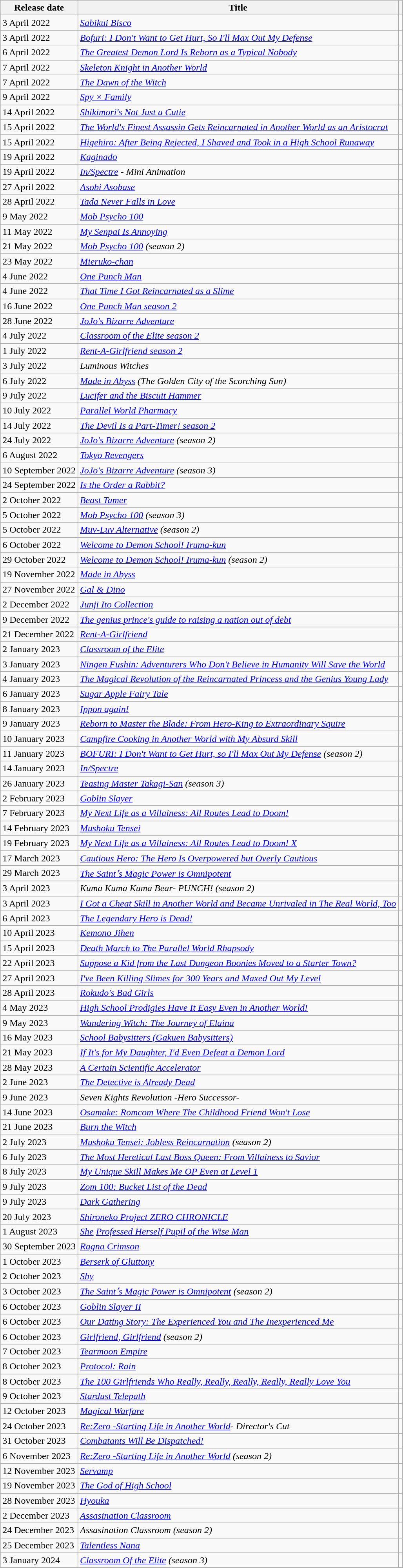<table class="wikitable sortable mw-collapsible mw-collapsed">
<tr>
<th>Release date</th>
<th>Title</th>
<th></th>
</tr>
<tr>
<td>3 April 2022</td>
<td><em><a href='#'>Sabikui Bisco</a></em></td>
<td></td>
</tr>
<tr>
<td>3 April 2022</td>
<td><em><a href='#'>Bofuri: I Don't Want to Get Hurt, So I'll Max Out My Defense</a></em></td>
<td></td>
</tr>
<tr>
<td>6 April 2022</td>
<td><em><a href='#'>The Greatest Demon Lord Is Reborn as a Typical Nobody</a></em></td>
<td></td>
</tr>
<tr>
<td>7 April 2022</td>
<td><em><a href='#'>Skeleton Knight in Another World</a></em></td>
<td></td>
</tr>
<tr>
<td>7 April 2022</td>
<td><em><a href='#'>The Dawn of the Witch</a></em></td>
<td></td>
</tr>
<tr>
<td>9 April 2022</td>
<td><em><a href='#'>Spy × Family</a></em></td>
<td></td>
</tr>
<tr>
<td>14 April 2022</td>
<td><em><a href='#'>Shikimori's Not Just a Cutie</a></em></td>
<td></td>
</tr>
<tr>
<td>15 April 2022</td>
<td><em><a href='#'>The World's Finest Assassin Gets Reincarnated in Another World as an Aristocrat</a></em></td>
<td></td>
</tr>
<tr>
<td>15 April 2022</td>
<td><em><a href='#'>Higehiro: After Being Rejected, I Shaved and Took in a High School Runaway</a></em></td>
<td></td>
</tr>
<tr>
<td>19 April 2022</td>
<td><em><a href='#'>Kaginado</a></em></td>
<td></td>
</tr>
<tr>
<td>19 April 2022</td>
<td><em><a href='#'>In/Spectre</a> - Mini Animation</em></td>
<td></td>
</tr>
<tr>
<td>27 April 2022</td>
<td><em><a href='#'>Asobi Asobase</a></em></td>
<td></td>
</tr>
<tr>
<td>28 April 2022</td>
<td><em><a href='#'>Tada Never Falls in Love</a></em></td>
<td></td>
</tr>
<tr>
<td>9 May 2022</td>
<td><em><a href='#'>Mob Psycho 100</a></em></td>
<td></td>
</tr>
<tr>
<td>11 May 2022</td>
<td><em><a href='#'>My Senpai Is Annoying</a></em></td>
<td></td>
</tr>
<tr>
<td>21 May 2022</td>
<td><em><a href='#'>Mob Psycho 100</a> (season 2)</em></td>
<td></td>
</tr>
<tr>
<td>23 May 2022</td>
<td><em><a href='#'>Mieruko-chan</a></em></td>
<td></td>
</tr>
<tr>
<td>4 June 2022</td>
<td><em><a href='#'>One Punch Man</a></em></td>
<td></td>
</tr>
<tr>
<td>4 June 2022</td>
<td><em><a href='#'>That Time I Got Reincarnated as a Slime</a></em></td>
<td></td>
</tr>
<tr>
<td>16 June 2022</td>
<td><a href='#'><em>One Punch Man season 2</em></a></td>
<td></td>
</tr>
<tr>
<td>28 June 2022</td>
<td><em><a href='#'>JoJo's Bizarre Adventure</a></em></td>
<td></td>
</tr>
<tr>
<td>4 July 2022</td>
<td><a href='#'><em>Classroom of the Elite season 2</em></a></td>
<td></td>
</tr>
<tr>
<td>1 July 2022</td>
<td><a href='#'><em>Rent-A-Girlfriend season 2</em></a></td>
<td></td>
</tr>
<tr>
<td>3 July 2022</td>
<td><em>Luminous Witches</em></td>
<td></td>
</tr>
<tr>
<td>6 July 2022</td>
<td><em><a href='#'>Made in Abyss</a> (The Golden City of the Scorching Sun)</em></td>
<td></td>
</tr>
<tr>
<td>9 July 2022</td>
<td><em><a href='#'>Lucifer and the Biscuit Hammer</a></em></td>
<td></td>
</tr>
<tr>
<td>10 July 2022</td>
<td><em><a href='#'>Parallel World Pharmacy</a></em></td>
<td></td>
</tr>
<tr>
<td>14 July 2022</td>
<td><a href='#'><em>The Devil Is a Part-Timer! season 2</em></a></td>
<td></td>
</tr>
<tr>
<td>24 July 2022</td>
<td><em><a href='#'>JoJo's Bizarre Adventure</a> (season 2)</em></td>
<td></td>
</tr>
<tr>
<td>6 August 2022</td>
<td><em><a href='#'>Tokyo Revengers</a></em></td>
<td></td>
</tr>
<tr>
<td>10 September 2022</td>
<td><em><a href='#'>JoJo's Bizarre Adventure</a> (season 3)</em></td>
<td></td>
</tr>
<tr>
<td>24 September 2022</td>
<td><em><a href='#'>Is the Order a Rabbit?</a></em></td>
<td></td>
</tr>
<tr>
<td>2 October 2022</td>
<td><em><a href='#'>Beast Tamer</a></em></td>
<td></td>
</tr>
<tr>
<td>5 October 2022</td>
<td><em><a href='#'>Mob Psycho 100</a> (season 3)</em></td>
<td></td>
</tr>
<tr>
<td>5 October 2022</td>
<td><em><a href='#'>Muv-Luv Alternative</a> (season 2)</em></td>
<td></td>
</tr>
<tr>
<td>6 October 2022</td>
<td><em><a href='#'>Welcome to Demon School! Iruma-kun</a></em></td>
<td></td>
</tr>
<tr>
<td>29 October 2022</td>
<td><em><a href='#'>Welcome to Demon School! Iruma-kun</a> (season 2)</em></td>
<td></td>
</tr>
<tr>
<td>19 November 2022</td>
<td><em><a href='#'>Made in Abyss</a></em></td>
<td></td>
</tr>
<tr>
<td>27 November 2022</td>
<td><em><a href='#'>Gal & Dino</a></em></td>
<td></td>
</tr>
<tr>
<td>2 December 2022</td>
<td><em><a href='#'>Junji Ito Collection</a></em></td>
<td></td>
</tr>
<tr>
<td>9 December 2022</td>
<td><em><a href='#'>The genius prince's guide to raising a nation out of debt</a></em></td>
<td></td>
</tr>
<tr>
<td>21 December 2022</td>
<td><em><a href='#'>Rent-A-Girlfriend</a></em></td>
<td></td>
</tr>
<tr>
<td>2 January 2023</td>
<td><em><a href='#'>Classroom of the Elite</a></em></td>
<td></td>
</tr>
<tr>
<td>3 January 2023</td>
<td><em><a href='#'>Ningen Fushin: Adventurers Who Don't Believe in Humanity Will Save the World</a></em></td>
<td></td>
</tr>
<tr>
<td>4 January 2023</td>
<td><em><a href='#'>The Magical Revolution of the Reincarnated Princess and the Genius Young Lady</a></em></td>
<td></td>
</tr>
<tr>
<td>6 January 2023</td>
<td><em><a href='#'>Sugar Apple Fairy Tale</a></em></td>
<td></td>
</tr>
<tr>
<td>8 January 2023</td>
<td><em><a href='#'>Ippon again!</a></em></td>
<td></td>
</tr>
<tr>
<td>9 January 2023</td>
<td><em><a href='#'>Reborn to Master the Blade: From Hero-King to Extraordinary Squire</a></em></td>
<td></td>
</tr>
<tr>
<td>10 January 2023</td>
<td><em><a href='#'>Campfire Cooking in Another World with My Absurd Skill</a></em></td>
<td></td>
</tr>
<tr>
<td>11 January 2023</td>
<td><em><a href='#'>BOFURI: I Don't Want to Get Hurt, so I'll Max Out My Defense</a> (season 2)</em></td>
<td></td>
</tr>
<tr>
<td>14 January 2023</td>
<td><em><a href='#'>In/Spectre</a></em></td>
<td></td>
</tr>
<tr>
<td>26 January 2023</td>
<td><em><a href='#'>Teasing Master Takagi-San</a></em> <em>(season 3)</em></td>
<td></td>
</tr>
<tr>
<td>2 February 2023</td>
<td><em><a href='#'>Goblin Slayer</a></em></td>
<td></td>
</tr>
<tr>
<td>7 February 2023</td>
<td><em><a href='#'>My Next Life as a Villainess: All Routes Lead to Doom!</a></em></td>
<td></td>
</tr>
<tr>
<td>14 February 2023</td>
<td><em><a href='#'>Mushoku Tensei</a></em></td>
<td></td>
</tr>
<tr>
<td>19 February 2023</td>
<td><em><a href='#'>My Next Life as a Villainess: All Routes Lead to Doom! X</a></em></td>
<td></td>
</tr>
<tr>
<td>17 March 2023</td>
<td><em><a href='#'>Cautious Hero: The Hero Is Overpowered but Overly Cautious</a></em></td>
<td></td>
</tr>
<tr>
<td>29 March 2023</td>
<td><em><a href='#'>The Saintʼs Magic Power is Omnipotent</a></em></td>
<td></td>
</tr>
<tr>
<td>3 April 2023</td>
<td><em>Kuma Kuma Kuma Bear- PUNCH! (season 2)</em></td>
<td></td>
</tr>
<tr>
<td>3 April 2023</td>
<td><em><a href='#'>I Got a Cheat Skill in Another World and Became Unrivaled in The Real World, Too</a></em></td>
<td></td>
</tr>
<tr>
<td>6 April 2023</td>
<td><em><a href='#'>The Legendary Hero is Dead!</a></em></td>
<td></td>
</tr>
<tr>
<td>10 April 2023</td>
<td><em><a href='#'>Kemono Jihen</a></em></td>
<td></td>
</tr>
<tr>
<td>15 April 2023</td>
<td><em><a href='#'>Death March to The Parallel World Rhapsody</a></em></td>
<td></td>
</tr>
<tr>
<td>22 April 2023</td>
<td><em><a href='#'>Suppose a Kid from the Last Dungeon Boonies Moved to a Starter Town?</a></em></td>
<td></td>
</tr>
<tr>
<td>27 April 2023</td>
<td><em><a href='#'>I've Been Killing Slimes for 300 Years and Maxed Out My Level</a></em></td>
<td></td>
</tr>
<tr>
<td>28 April 2023</td>
<td><em><a href='#'>Rokudo's Bad Girls</a></em></td>
<td></td>
</tr>
<tr>
<td>4 May 2023</td>
<td><em><a href='#'>High School Prodigies Have It Easy Even in Another World!</a></em></td>
<td></td>
</tr>
<tr>
<td>9 May 2023</td>
<td><em><a href='#'>Wandering Witch: The Journey of Elaina</a></em></td>
<td></td>
</tr>
<tr>
<td>16 May 2023</td>
<td><em><a href='#'>School Babysitters (Gakuen Babysitters)</a></em></td>
<td></td>
</tr>
<tr>
<td>21 May 2023</td>
<td><em><a href='#'>If It's for My Daughter, I'd Even Defeat a Demon Lord</a></em></td>
<td></td>
</tr>
<tr>
<td>28 May 2023</td>
<td><em><a href='#'>A Certain Scientific Accelerator</a></em></td>
<td></td>
</tr>
<tr>
<td>2 June 2023</td>
<td><em><a href='#'>The Detective is Already Dead</a></em></td>
<td></td>
</tr>
<tr>
<td>9 June 2023</td>
<td><em>Seven Kights Revolution -Hero Successor-</em></td>
<td></td>
</tr>
<tr>
<td>14 June 2023</td>
<td><em><a href='#'>Osamake: Romcom Where The Childhood Friend Won't Lose</a></em></td>
<td></td>
</tr>
<tr>
<td>21 June 2023</td>
<td><em><a href='#'>Burn the Witch</a></em></td>
<td></td>
</tr>
<tr>
<td>2 July 2023</td>
<td><em><a href='#'>Mushoku Tensei: Jobless Reincarnation</a> (season 2)</em></td>
<td></td>
</tr>
<tr>
<td>6 July 2023</td>
<td><em><a href='#'>The Most Heretical Last Boss Queen: From Villainess to Savior</a></em></td>
<td></td>
</tr>
<tr>
<td>8 July 2023</td>
<td><em><a href='#'>My Unique Skill Makes Me OP Even at Level 1</a></em></td>
<td></td>
</tr>
<tr>
<td>9 July 2023</td>
<td><em><a href='#'>Zom 100: Bucket List of the Dead</a></em></td>
<td></td>
</tr>
<tr>
<td>9 July 2023</td>
<td><em><a href='#'>Dark Gathering</a></em></td>
<td></td>
</tr>
<tr>
<td>20 July 2023</td>
<td><em><a href='#'>Shironeko Project ZERO CHRONICLE</a></em></td>
<td></td>
</tr>
<tr>
<td>1 August 2023</td>
<td><em><a href='#'>She</a></em> <em><a href='#'>Professed Herself Pupil of the Wise Man</a></em></td>
<td></td>
</tr>
<tr>
<td>30 September 2023</td>
<td><em><a href='#'>Ragna Crimson</a></em></td>
<td></td>
</tr>
<tr>
<td>1 October 2023</td>
<td><em><a href='#'>Berserk of Gluttony</a></em></td>
<td></td>
</tr>
<tr>
<td>2 October 2023</td>
<td><em><a href='#'>Shy</a></em></td>
<td></td>
</tr>
<tr>
<td>3 October 2023</td>
<td><em><a href='#'>The Saintʼs Magic Power is Omnipotent</a> (season 2)</em></td>
<td></td>
</tr>
<tr>
<td>6 October 2023</td>
<td><em><a href='#'>Goblin Slayer II</a></em></td>
<td></td>
</tr>
<tr>
<td>6 October 2023</td>
<td><em><a href='#'>Our Dating Story: The Experienced You and The Inexperienced Me</a></em></td>
<td></td>
</tr>
<tr>
<td>6 October 2023</td>
<td><em><a href='#'>Girlfriend, Girlfriend</a> (season 2)</em></td>
<td></td>
</tr>
<tr>
<td>7 October 2023</td>
<td><em><a href='#'>Tearmoon Empire</a></em></td>
<td></td>
</tr>
<tr>
<td>8 October 2023</td>
<td><em><a href='#'>Protocol: Rain</a></em></td>
<td></td>
</tr>
<tr>
<td>8 October 2023</td>
<td><em><a href='#'>The 100 Girlfriends Who Really, Really, Really, Really, Really Love You</a></em></td>
<td></td>
</tr>
<tr>
<td>9 October 2023</td>
<td><em><a href='#'>Stardust Telepath</a></em></td>
<td></td>
</tr>
<tr>
<td>12 October 2023</td>
<td><em><a href='#'>Magical Warfare</a></em></td>
<td></td>
</tr>
<tr>
<td>24 October 2023</td>
<td><em><a href='#'>Re:Zero -Starting Life in Another World</a>- Director's Cut</em></td>
<td></td>
</tr>
<tr>
<td>31 October 2023</td>
<td><em><a href='#'>Combatants Will Be Dispatched!</a></em></td>
<td></td>
</tr>
<tr>
<td>6 November 2023</td>
<td><em><a href='#'>Re:Zero -Starting Life in Another World</a> (season 2)</em></td>
<td></td>
</tr>
<tr>
<td>12 November 2023</td>
<td><em><a href='#'>Servamp</a></em></td>
<td></td>
</tr>
<tr>
<td>19 November 2023</td>
<td><em><a href='#'>The God of High School</a></em></td>
<td></td>
</tr>
<tr>
<td>28 November 2023</td>
<td><em><a href='#'>Hyouka</a></em></td>
<td></td>
</tr>
<tr>
<td>2 December 2023</td>
<td><a href='#'><em>Assasination Classroom</em></a></td>
<td></td>
</tr>
<tr>
<td>24 December 2023</td>
<td><em>Assasination Classroom (season 2)</em></td>
<td></td>
</tr>
<tr>
<td>25 December 2023</td>
<td><a href='#'><em>Talentless Nana</em></a></td>
<td></td>
</tr>
<tr>
<td>3 January 2024</td>
<td><em><a href='#'>Classroom Of the Elite</a> (season 3)</em></td>
<td></td>
</tr>
</table>
